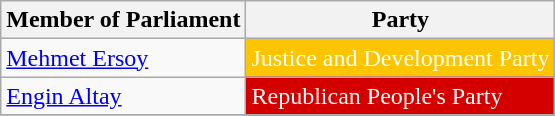<table class="wikitable">
<tr>
<th>Member of Parliament</th>
<th>Party</th>
</tr>
<tr>
<td><a href='#'>Mehmet Ersoy</a></td>
<td style="background:#FDC400; color:white">Justice and Development Party</td>
</tr>
<tr>
<td><a href='#'>Engin Altay</a></td>
<td style="background:#D40000; color:white">Republican People's Party</td>
</tr>
<tr>
</tr>
</table>
